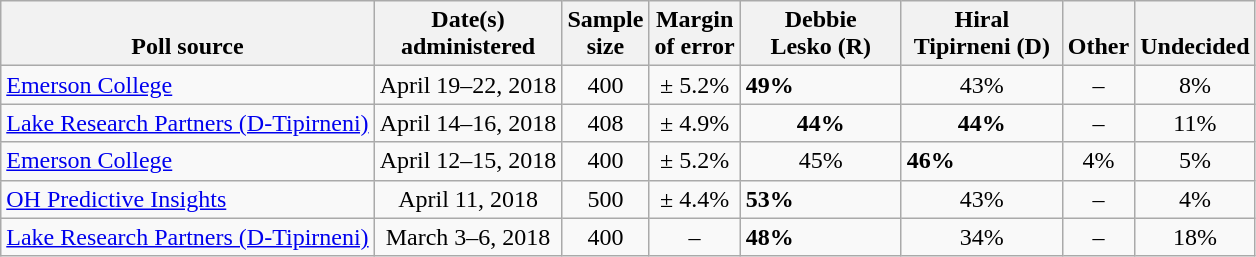<table class="wikitable">
<tr valign=bottom>
<th>Poll source</th>
<th>Date(s)<br>administered</th>
<th>Sample<br>size</th>
<th>Margin<br>of error</th>
<th style="width:100px;">Debbie<br>Lesko (R)</th>
<th style="width:100px;">Hiral<br>Tipirneni (D)</th>
<th>Other</th>
<th>Undecided</th>
</tr>
<tr>
<td><a href='#'>Emerson College</a></td>
<td align=center>April 19–22, 2018</td>
<td align=center>400</td>
<td align=center>± 5.2%</td>
<td><strong>49%</strong></td>
<td align=center>43%</td>
<td align=center>–</td>
<td align=center>8%</td>
</tr>
<tr>
<td><a href='#'>Lake Research Partners (D-Tipirneni)</a></td>
<td align=center>April 14–16, 2018</td>
<td align=center>408</td>
<td align=center>± 4.9%</td>
<td align=center><strong>44%</strong></td>
<td align=center><strong>44%</strong></td>
<td align=center>–</td>
<td align=center>11%</td>
</tr>
<tr>
<td><a href='#'>Emerson College</a></td>
<td align=center>April 12–15, 2018</td>
<td align=center>400</td>
<td align=center>± 5.2%</td>
<td align=center>45%</td>
<td><strong>46%</strong></td>
<td align=center>4%</td>
<td align=center>5%</td>
</tr>
<tr>
<td><a href='#'>OH Predictive Insights</a></td>
<td align=center>April 11, 2018</td>
<td align=center>500</td>
<td align=center>± 4.4%</td>
<td><strong>53%</strong></td>
<td align=center>43%</td>
<td align=center>–</td>
<td align=center>4%</td>
</tr>
<tr>
<td><a href='#'>Lake Research Partners (D-Tipirneni)</a></td>
<td align=center>March 3–6, 2018</td>
<td align=center>400</td>
<td align=center>–</td>
<td><strong>48%</strong></td>
<td align=center>34%</td>
<td align=center>–</td>
<td align=center>18%</td>
</tr>
</table>
